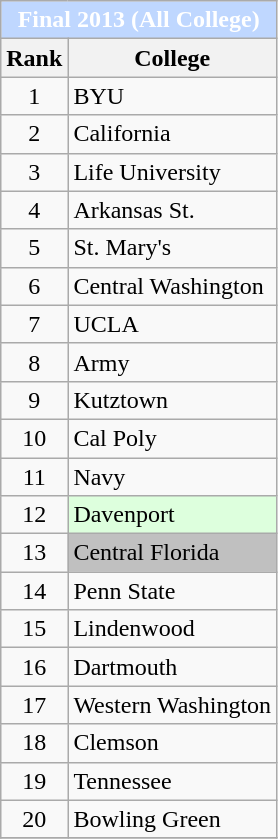<table class="wikitable sortable collapsible collapsed">
<tr>
<th colspan=2 style="background:#BFD7FF;color:white">Final 2013 (All College)</th>
</tr>
<tr>
<th>Rank</th>
<th>College</th>
</tr>
<tr>
<td align="center ">1</td>
<td>BYU</td>
</tr>
<tr>
<td align="center ">2</td>
<td>California</td>
</tr>
<tr>
<td align="center ">3</td>
<td>Life University</td>
</tr>
<tr>
<td align="center ">4</td>
<td>Arkansas St.</td>
</tr>
<tr>
<td align="center ">5</td>
<td>St. Mary's</td>
</tr>
<tr>
<td align="center ">6</td>
<td>Central Washington</td>
</tr>
<tr>
<td align="center ">7</td>
<td>UCLA</td>
</tr>
<tr>
<td align="center ">8</td>
<td>Army</td>
</tr>
<tr>
<td align="center ">9</td>
<td>Kutztown</td>
</tr>
<tr>
<td align="center ">10</td>
<td>Cal Poly</td>
</tr>
<tr>
<td align="center ">11</td>
<td>Navy</td>
</tr>
<tr>
<td align="center ">12</td>
<td style="background:#dfd;">Davenport</td>
</tr>
<tr>
<td align="center ">13</td>
<td style="background:silver">Central Florida</td>
</tr>
<tr>
<td align="center ">14</td>
<td>Penn State</td>
</tr>
<tr>
<td align="center ">15</td>
<td>Lindenwood</td>
</tr>
<tr>
<td align="center ">16</td>
<td>Dartmouth</td>
</tr>
<tr>
<td align="center ">17</td>
<td>Western Washington</td>
</tr>
<tr>
<td align="center ">18</td>
<td>Clemson</td>
</tr>
<tr>
<td align="center ">19</td>
<td>Tennessee</td>
</tr>
<tr>
<td align="center ">20</td>
<td>Bowling Green</td>
</tr>
<tr>
</tr>
</table>
